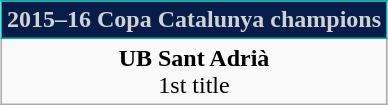<table class=wikitable style="text-align:center; margin:auto">
<tr>
<th style="background: #071D49; color: #D0D3D4; border: 1px solid #00B2A9;">2015–16 Copa Catalunya champions</th>
</tr>
<tr>
<td><strong>UB Sant Adrià</strong><br>1st title</td>
</tr>
</table>
